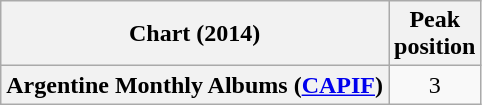<table class="wikitable sortable plainrowheaders" style="text-align:center">
<tr>
<th scope="col">Chart (2014)</th>
<th scope="col">Peak<br>position</th>
</tr>
<tr>
<th scope="row">Argentine Monthly Albums (<a href='#'>CAPIF</a>)</th>
<td>3</td>
</tr>
</table>
